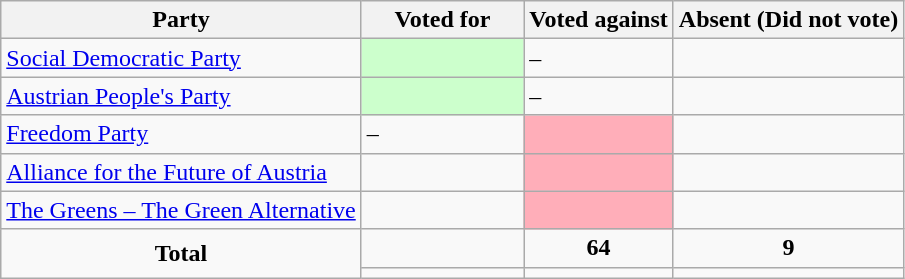<table class="wikitable">
<tr>
<th>Party</th>
<th style="width:18%;">Voted for</th>
<th>Voted against</th>
<th>Absent (Did not vote)</th>
</tr>
<tr>
<td> <a href='#'>Social Democratic Party</a></td>
<td style="background-color:#CCFFCC;"></td>
<td>–</td>
<td></td>
</tr>
<tr>
<td> <a href='#'>Austrian People's Party</a></td>
<td style="background-color:#CCFFCC;"></td>
<td>–</td>
<td></td>
</tr>
<tr>
<td> <a href='#'>Freedom Party</a></td>
<td>–</td>
<td style="background-color:#FFAEB9;"></td>
<td></td>
</tr>
<tr>
<td> <a href='#'>Alliance for the Future of Austria</a></td>
<td></td>
<td style="background-color:#FFAEB9;"></td>
<td></td>
</tr>
<tr>
<td> <a href='#'>The Greens – The Green Alternative</a></td>
<td></td>
<td style="background-color:#FFAEB9;"></td>
<td></td>
</tr>
<tr>
<td style="text-align:center;" rowspan="2"><strong>Total</strong></td>
<td></td>
<td style="text-align:center;"><strong>64</strong></td>
<td style="text-align:center;"><strong>9</strong></td>
</tr>
<tr>
<td style="text-align:center;"></td>
<td style="text-align:center;"></td>
<td style="text-align:center;"></td>
</tr>
</table>
